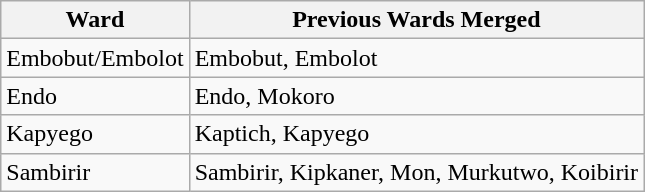<table class="wikitable">
<tr>
<th>Ward</th>
<th>Previous Wards Merged</th>
</tr>
<tr>
<td>Embobut/Embolot</td>
<td>Embobut, Embolot</td>
</tr>
<tr>
<td>Endo</td>
<td>Endo, Mokoro</td>
</tr>
<tr>
<td>Kapyego</td>
<td>Kaptich, Kapyego</td>
</tr>
<tr>
<td>Sambirir</td>
<td>Sambirir, Kipkaner, Mon, Murkutwo, Koibirir</td>
</tr>
</table>
